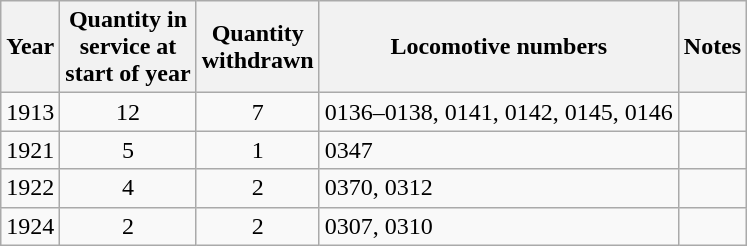<table class="wikitable" style=text-align:center>
<tr>
<th>Year</th>
<th>Quantity in<br>service at<br>start of year</th>
<th>Quantity<br>withdrawn</th>
<th>Locomotive numbers</th>
<th>Notes</th>
</tr>
<tr>
<td>1913</td>
<td>12</td>
<td>7</td>
<td align=left>0136–0138, 0141, 0142, 0145, 0146</td>
<td align=left></td>
</tr>
<tr>
<td>1921</td>
<td>5</td>
<td>1</td>
<td align=left>0347</td>
<td align=left></td>
</tr>
<tr>
<td>1922</td>
<td>4</td>
<td>2</td>
<td align=left>0370, 0312</td>
<td align=left></td>
</tr>
<tr>
<td>1924</td>
<td>2</td>
<td>2</td>
<td align=left>0307, 0310</td>
<td align=left></td>
</tr>
</table>
